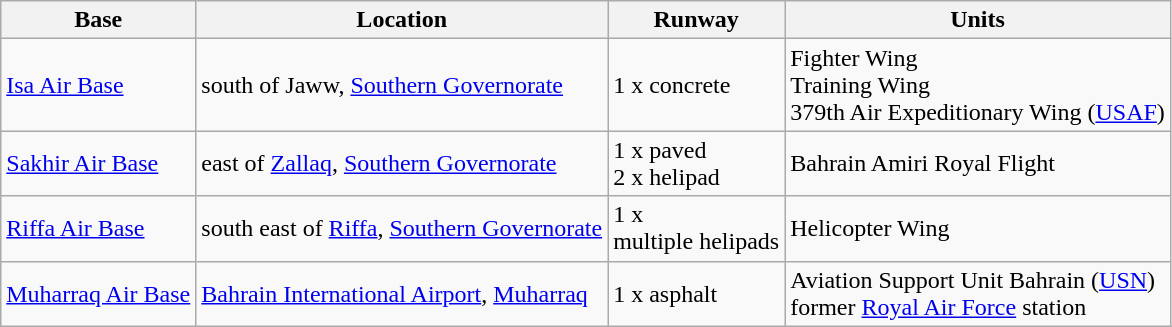<table class="wikitable sortable">
<tr>
<th>Base</th>
<th>Location</th>
<th>Runway</th>
<th>Units</th>
</tr>
<tr>
<td><a href='#'>Isa Air Base</a></td>
<td> south of Jaww, <a href='#'>Southern Governorate</a></td>
<td>1 x  concrete</td>
<td>Fighter Wing<br>Training Wing<br>379th Air Expeditionary Wing (<a href='#'>USAF</a>)</td>
</tr>
<tr>
<td><a href='#'>Sakhir Air Base</a></td>
<td> east of <a href='#'>Zallaq</a>, <a href='#'>Southern Governorate</a></td>
<td>1 x  paved<br>2 x helipad</td>
<td>Bahrain Amiri Royal Flight</td>
</tr>
<tr>
<td><a href='#'>Riffa Air Base</a></td>
<td> south east of <a href='#'>Riffa</a>, <a href='#'>Southern Governorate</a></td>
<td>1 x <br>multiple helipads</td>
<td>Helicopter Wing</td>
</tr>
<tr>
<td><a href='#'>Muharraq Air Base</a></td>
<td><a href='#'>Bahrain International Airport</a>, <a href='#'>Muharraq</a></td>
<td>1 x  asphalt</td>
<td>Aviation Support Unit Bahrain (<a href='#'>USN</a>)<br>former <a href='#'>Royal Air Force</a> station</td>
</tr>
</table>
